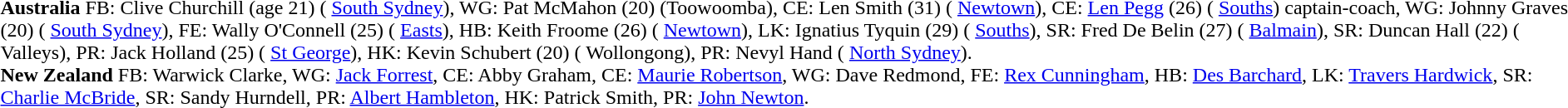<table width="100%" class="mw-collapsible mw-collapsed">
<tr>
<td valign="top" width="50%"><br><strong>Australia</strong> FB: Clive Churchill (age 21) ( <a href='#'>South Sydney</a>), WG: Pat McMahon (20) (Toowoomba), CE: Len Smith (31) ( <a href='#'>Newtown</a>), CE: <a href='#'>Len Pegg</a> (26) ( <a href='#'>Souths</a>) captain-coach, WG: Johnny Graves (20) ( <a href='#'>South Sydney</a>), FE: Wally O'Connell (25) ( <a href='#'>Easts</a>), HB: Keith Froome (26) ( <a href='#'>Newtown</a>), LK: Ignatius Tyquin (29) ( <a href='#'>Souths</a>), SR: Fred De Belin (27) ( <a href='#'>Balmain</a>), SR: Duncan Hall (22) ( Valleys), PR: Jack Holland (25) ( <a href='#'>St George</a>), HK: Kevin Schubert (20) ( Wollongong), PR: Nevyl Hand ( <a href='#'>North Sydney</a>).<br>
<strong>New Zealand</strong> FB: Warwick Clarke, WG: <a href='#'>Jack Forrest</a>, CE: Abby Graham, CE: <a href='#'>Maurie Robertson</a>, WG: Dave Redmond, FE: <a href='#'>Rex Cunningham</a>, HB: <a href='#'>Des Barchard</a>, LK: <a href='#'>Travers Hardwick</a>, SR: <a href='#'>Charlie McBride</a>, SR: Sandy Hurndell, PR: <a href='#'>Albert Hambleton</a>, HK: Patrick Smith, PR: <a href='#'>John Newton</a>.</td>
</tr>
</table>
